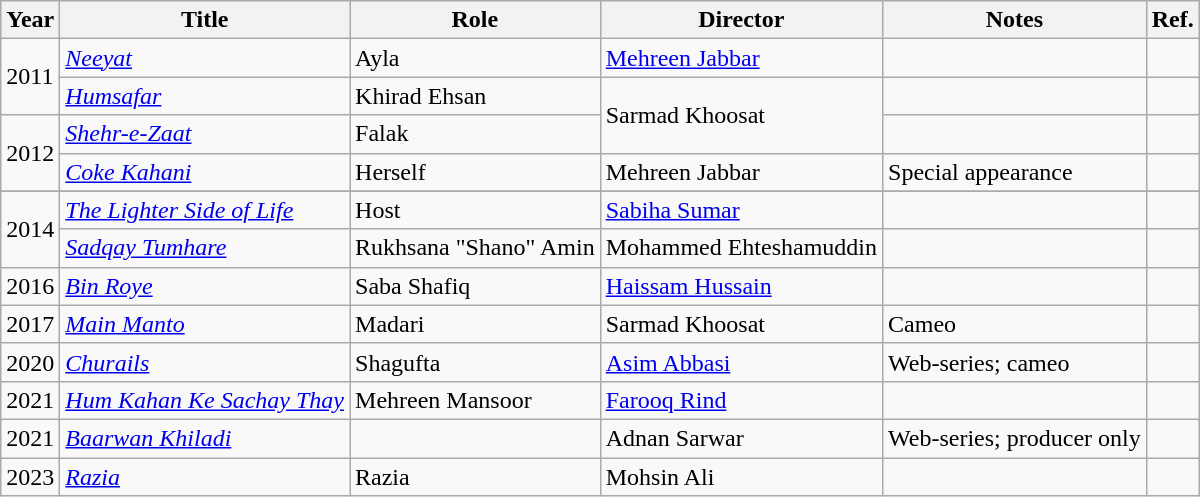<table class="wikitable sortable">
<tr>
<th scope="col">Year</th>
<th scope="col">Title</th>
<th scope="col">Role</th>
<th scope="col">Director</th>
<th class="unsortable" scope="col">Notes</th>
<th class="unsortable" scope="col">Ref.</th>
</tr>
<tr>
<td rowspan="2">2011</td>
<td><em><a href='#'>Neeyat</a></em></td>
<td>Ayla</td>
<td><a href='#'>Mehreen Jabbar</a></td>
<td></td>
<td></td>
</tr>
<tr>
<td><em><a href='#'>Humsafar</a></em></td>
<td>Khirad Ehsan</td>
<td rowspan="2">Sarmad Khoosat</td>
<td></td>
<td></td>
</tr>
<tr>
<td rowspan="2">2012</td>
<td><em><a href='#'>Shehr-e-Zaat</a></em></td>
<td>Falak</td>
<td></td>
<td></td>
</tr>
<tr>
<td><em><a href='#'>Coke Kahani</a></em></td>
<td>Herself</td>
<td>Mehreen Jabbar</td>
<td>Special appearance</td>
<td></td>
</tr>
<tr>
</tr>
<tr>
<td rowspan="2">2014</td>
<td><em><a href='#'>The Lighter Side of Life</a></em></td>
<td>Host</td>
<td><a href='#'>Sabiha Sumar</a></td>
<td></td>
<td></td>
</tr>
<tr>
<td><em><a href='#'>Sadqay Tumhare</a></em></td>
<td>Rukhsana "Shano" Amin</td>
<td>Mohammed Ehteshamuddin</td>
<td></td>
<td></td>
</tr>
<tr>
<td>2016</td>
<td><em><a href='#'>Bin Roye</a></em></td>
<td>Saba Shafiq</td>
<td><a href='#'>Haissam Hussain</a></td>
<td></td>
<td></td>
</tr>
<tr>
<td>2017</td>
<td><em><a href='#'>Main Manto</a></em></td>
<td>Madari</td>
<td>Sarmad Khoosat</td>
<td>Cameo</td>
<td></td>
</tr>
<tr>
<td>2020</td>
<td><em><a href='#'>Churails</a></em></td>
<td>Shagufta</td>
<td><a href='#'>Asim Abbasi</a></td>
<td>Web-series; cameo</td>
<td></td>
</tr>
<tr>
<td>2021</td>
<td><em><a href='#'>Hum Kahan Ke Sachay Thay</a></em></td>
<td>Mehreen Mansoor</td>
<td><a href='#'>Farooq Rind</a></td>
<td></td>
<td></td>
</tr>
<tr>
<td>2021</td>
<td><em><a href='#'>Baarwan Khiladi</a></em></td>
<td></td>
<td>Adnan Sarwar</td>
<td>Web-series; producer only</td>
<td></td>
</tr>
<tr>
<td>2023</td>
<td><em><a href='#'>Razia</a></em></td>
<td>Razia</td>
<td>Mohsin Ali</td>
<td></td>
<td></td>
</tr>
</table>
